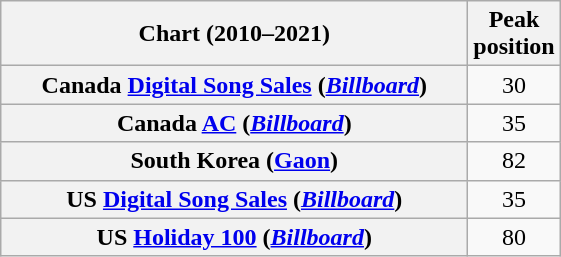<table class="wikitable sortable plainrowheaders" style="text-align:center">
<tr>
<th scope="col" style="width:19em;">Chart (2010–2021)</th>
<th scope="col">Peak<br>position</th>
</tr>
<tr>
<th scope="row">Canada <a href='#'>Digital Song Sales</a> (<em><a href='#'>Billboard</a></em>)</th>
<td>30</td>
</tr>
<tr>
<th scope="row">Canada <a href='#'>AC</a> (<em><a href='#'>Billboard</a></em>)</th>
<td>35</td>
</tr>
<tr>
<th scope="row">South Korea (<a href='#'>Gaon</a>)</th>
<td>82</td>
</tr>
<tr>
<th scope="row">US <a href='#'>Digital Song Sales</a> (<em><a href='#'>Billboard</a></em>)</th>
<td>35</td>
</tr>
<tr>
<th scope="row">US <a href='#'>Holiday 100</a> (<em><a href='#'>Billboard</a></em>)</th>
<td>80</td>
</tr>
</table>
